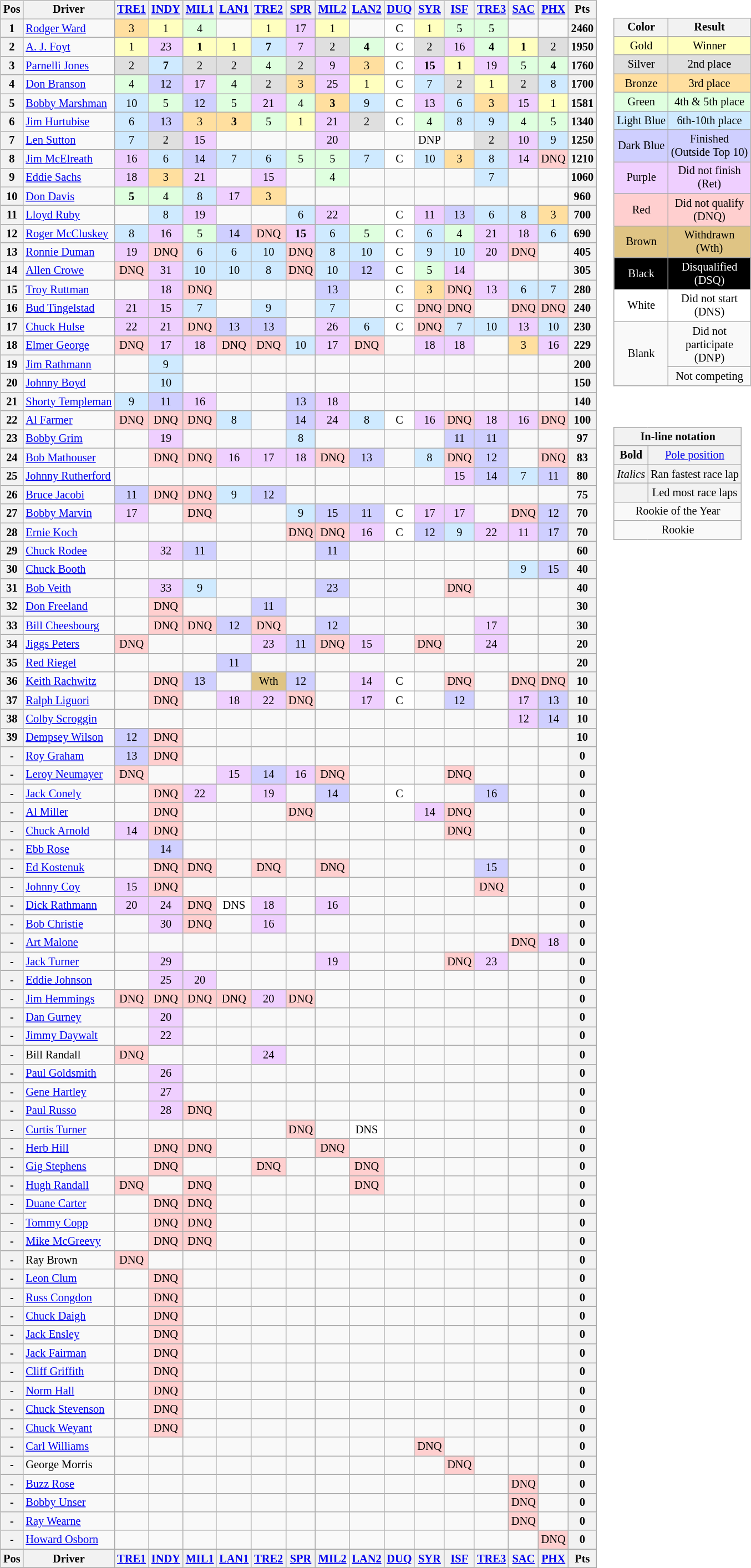<table>
<tr>
<td><br><table class="wikitable" style="font-size: 85%">
<tr valign="top">
<th valign="middle">Pos</th>
<th valign="middle">Driver</th>
<th><a href='#'>TRE1</a><br></th>
<th><a href='#'>INDY</a><br></th>
<th><a href='#'>MIL1</a><br></th>
<th><a href='#'>LAN1</a><br></th>
<th><a href='#'>TRE2</a><br></th>
<th><a href='#'>SPR</a><br></th>
<th><a href='#'>MIL2</a><br></th>
<th><a href='#'>LAN2</a><br></th>
<th><a href='#'>DUQ</a><br></th>
<th><a href='#'>SYR</a><br></th>
<th><a href='#'>ISF</a><br></th>
<th><a href='#'>TRE3</a><br></th>
<th><a href='#'>SAC</a><br></th>
<th><a href='#'>PHX</a><br></th>
<th valign="middle">Pts</th>
</tr>
<tr>
<th>1</th>
<td> <a href='#'>Rodger Ward</a></td>
<td style="background:#FFDF9F;" align=center>3</td>
<td style="background:#FFFFBF;" align=center>1</td>
<td style="background:#DFFFDF;" align=center>4</td>
<td></td>
<td style="background:#FFFFBF;" align=center>1</td>
<td style="background:#EFCFFF;" align=center>17</td>
<td style="background:#FFFFBF;" align=center>1</td>
<td></td>
<td style="background:white;" align=center>C</td>
<td style="background:#FFFFBF;" align=center>1</td>
<td style="background:#DFFFDF;" align=center>5</td>
<td style="background:#DFFFDF;" align=center>5</td>
<td></td>
<td></td>
<th>2460</th>
</tr>
<tr>
<th>2</th>
<td> <a href='#'>A. J. Foyt</a></td>
<td style="background:#FFFFBF;" align=center>1</td>
<td style="background:#EFCFFF;" align=center>23</td>
<td style="background:#FFFFBF;" align=center><strong>1</strong></td>
<td style="background:#FFFFBF;" align=center>1</td>
<td style="background:#CFEAFF;" align=center><strong>7</strong></td>
<td style="background:#EFCFFF;" align=center>7</td>
<td style="background:#DFDFDF;" align=center>2</td>
<td style="background:#DFFFDF;" align=center><strong>4</strong></td>
<td style="background:white;" align=center>C</td>
<td style="background:#DFDFDF;" align=center>2</td>
<td style="background:#EFCFFF;" align=center>16</td>
<td style="background:#DFFFDF;" align=center><strong>4</strong></td>
<td style="background:#FFFFBF;" align=center><strong>1</strong></td>
<td style="background:#DFDFDF;" align=center>2</td>
<th>1950</th>
</tr>
<tr>
<th>3</th>
<td> <a href='#'>Parnelli Jones</a></td>
<td style="background:#DFDFDF;" align=center>2</td>
<td style="background:#CFEAFF;" align=center><strong>7</strong></td>
<td style="background:#DFDFDF;" align=center>2</td>
<td style="background:#DFDFDF;" align=center>2</td>
<td style="background:#DFFFDF;" align=center>4</td>
<td style="background:#DFDFDF;" align=center>2</td>
<td style="background:#EFCFFF;" align=center>9</td>
<td style="background:#FFDF9F;" align=center>3</td>
<td style="background:white;" align=center>C</td>
<td style="background:#EFCFFF;" align=center><strong>15</strong></td>
<td style="background:#FFFFBF;" align=center><strong>1</strong></td>
<td style="background:#EFCFFF;" align=center>19</td>
<td style="background:#DFFFDF;" align=center>5</td>
<td style="background:#DFFFDF;" align=center><strong>4</strong></td>
<th>1760</th>
</tr>
<tr>
<th>4</th>
<td> <a href='#'>Don Branson</a></td>
<td style="background:#DFFFDF;" align=center>4</td>
<td style="background:#CFCFFF;" align=center>12</td>
<td style="background:#EFCFFF;" align=center>17</td>
<td style="background:#DFFFDF;" align=center>4</td>
<td style="background:#DFDFDF;" align=center>2</td>
<td style="background:#FFDF9F;" align=center>3</td>
<td style="background:#EFCFFF;" align=center>25</td>
<td style="background:#FFFFBF;" align=center>1</td>
<td style="background:white;" align=center>C</td>
<td style="background:#CFEAFF;" align=center>7</td>
<td style="background:#DFDFDF;" align=center>2</td>
<td style="background:#FFFFBF;" align=center>1</td>
<td style="background:#DFDFDF;" align=center>2</td>
<td style="background:#CFEAFF;" align=center>8</td>
<th>1700</th>
</tr>
<tr>
<th>5</th>
<td> <a href='#'>Bobby Marshman</a></td>
<td style="background:#CFEAFF;" align=center>10</td>
<td style="background:#DFFFDF;" align=center>5</td>
<td style="background:#CFCFFF;" align=center>12</td>
<td style="background:#DFFFDF;" align=center>5</td>
<td style="background:#EFCFFF;" align=center>21</td>
<td style="background:#DFFFDF;" align=center>4</td>
<td style="background:#FFDF9F;" align=center><strong>3</strong></td>
<td style="background:#CFEAFF;" align=center>9</td>
<td style="background:white;" align=center>C</td>
<td style="background:#EFCFFF;" align=center>13</td>
<td style="background:#CFEAFF;" align=center>6</td>
<td style="background:#FFDF9F;" align=center>3</td>
<td style="background:#EFCFFF;" align=center>15</td>
<td style="background:#FFFFBF;" align=center>1</td>
<th>1581</th>
</tr>
<tr>
<th>6</th>
<td> <a href='#'>Jim Hurtubise</a></td>
<td style="background:#CFEAFF;" align=center>6</td>
<td style="background:#CFCFFF;" align=center>13</td>
<td style="background:#FFDF9F;" align=center>3</td>
<td style="background:#FFDF9F;" align=center><strong>3</strong></td>
<td style="background:#DFFFDF;" align=center>5</td>
<td style="background:#FFFFBF;" align=center>1</td>
<td style="background:#EFCFFF;" align=center>21</td>
<td style="background:#DFDFDF;" align=center>2</td>
<td style="background:white;" align=center>C</td>
<td style="background:#DFFFDF;" align=center>4</td>
<td style="background:#CFEAFF;" align=center>8</td>
<td style="background:#CFEAFF;" align=center>9</td>
<td style="background:#DFFFDF;" align=center>4</td>
<td style="background:#DFFFDF;" align=center>5</td>
<th>1340</th>
</tr>
<tr>
<th>7</th>
<td> <a href='#'>Len Sutton</a></td>
<td style="background:#CFEAFF;" align=center>7</td>
<td style="background:#DFDFDF;" align=center>2</td>
<td style="background:#EFCFFF;" align=center>15</td>
<td></td>
<td></td>
<td></td>
<td style="background:#EFCFFF;" align=center>20</td>
<td></td>
<td></td>
<td align=center>DNP</td>
<td></td>
<td style="background:#DFDFDF;" align=center>2</td>
<td style="background:#EFCFFF;" align=center>10</td>
<td style="background:#CFEAFF;" align=center>9</td>
<th>1250</th>
</tr>
<tr>
<th>8</th>
<td> <a href='#'>Jim McElreath</a></td>
<td style="background:#EFCFFF;" align=center>16</td>
<td style="background:#CFEAFF;" align=center>6</td>
<td style="background:#CFCFFF;" align=center>14</td>
<td style="background:#CFEAFF;" align=center>7</td>
<td style="background:#CFEAFF;" align=center>6</td>
<td style="background:#DFFFDF;" align=center>5</td>
<td style="background:#DFFFDF;" align=center>5</td>
<td style="background:#CFEAFF;" align=center>7</td>
<td style="background:white;" align=center>C</td>
<td style="background:#CFEAFF;" align=center>10</td>
<td style="background:#FFDF9F;" align=center>3</td>
<td style="background:#CFEAFF;" align=center>8</td>
<td style="background:#EFCFFF;" align=center>14</td>
<td style="background:#FFCFCF;" align=center>DNQ</td>
<th>1210</th>
</tr>
<tr>
<th>9</th>
<td> <a href='#'>Eddie Sachs</a></td>
<td style="background:#EFCFFF;" align=center>18</td>
<td style="background:#FFDF9F;" align=center>3</td>
<td style="background:#EFCFFF;" align=center>21</td>
<td></td>
<td style="background:#EFCFFF;" align=center>15</td>
<td></td>
<td style="background:#DFFFDF;" align=center>4</td>
<td></td>
<td></td>
<td></td>
<td></td>
<td style="background:#CFEAFF;" align=center>7</td>
<td></td>
<td></td>
<th>1060</th>
</tr>
<tr>
<th>10</th>
<td> <a href='#'>Don Davis</a></td>
<td style="background:#DFFFDF;" align=center><strong>5</strong></td>
<td style="background:#DFFFDF;" align=center>4</td>
<td style="background:#CFEAFF;" align=center>8</td>
<td style="background:#EFCFFF;" align=center>17</td>
<td style="background:#FFDF9F;" align=center>3</td>
<td></td>
<td></td>
<td></td>
<td></td>
<td></td>
<td></td>
<td></td>
<td></td>
<td></td>
<th>960</th>
</tr>
<tr>
<th>11</th>
<td> <a href='#'>Lloyd Ruby</a></td>
<td></td>
<td style="background:#CFEAFF;" align=center>8</td>
<td style="background:#EFCFFF;" align=center>19</td>
<td></td>
<td></td>
<td style="background:#CFEAFF;" align=center>6</td>
<td style="background:#EFCFFF;" align=center>22</td>
<td></td>
<td style="background:white;" align=center>C</td>
<td style="background:#EFCFFF;" align=center>11</td>
<td style="background:#CFCFFF;" align=center>13</td>
<td style="background:#CFEAFF;" align=center>6</td>
<td style="background:#CFEAFF;" align=center>8</td>
<td style="background:#FFDF9F;" align=center>3</td>
<th>700</th>
</tr>
<tr>
<th>12</th>
<td> <a href='#'>Roger McCluskey</a></td>
<td style="background:#CFEAFF;" align=center>8</td>
<td style="background:#EFCFFF;" align=center>16</td>
<td style="background:#DFFFDF;" align=center>5</td>
<td style="background:#CFCFFF;" align=center>14</td>
<td style="background:#FFCFCF;" align=center>DNQ</td>
<td style="background:#EFCFFF;" align=center><strong>15</strong></td>
<td style="background:#CFEAFF;" align=center>6</td>
<td style="background:#DFFFDF;" align=center>5</td>
<td style="background:white;" align=center>C</td>
<td style="background:#CFEAFF;" align=center>6</td>
<td style="background:#DFFFDF;" align=center>4</td>
<td style="background:#EFCFFF;" align=center>21</td>
<td style="background:#EFCFFF;" align=center>18</td>
<td style="background:#CFEAFF;" align=center>6</td>
<th>690</th>
</tr>
<tr>
<th>13</th>
<td> <a href='#'>Ronnie Duman</a></td>
<td style="background:#EFCFFF;" align=center>19</td>
<td style="background:#FFCFCF;" align=center>DNQ</td>
<td style="background:#CFEAFF;" align=center>6</td>
<td style="background:#CFEAFF;" align=center>6</td>
<td style="background:#CFEAFF;" align=center>10</td>
<td style="background:#FFCFCF;" align=center>DNQ</td>
<td style="background:#CFEAFF;" align=center>8</td>
<td style="background:#CFEAFF;" align=center>10</td>
<td style="background:white;" align=center>C</td>
<td style="background:#CFEAFF;" align=center>9</td>
<td style="background:#CFEAFF;" align=center>10</td>
<td style="background:#EFCFFF;" align=center>20</td>
<td style="background:#FFCFCF;" align=center>DNQ</td>
<td></td>
<th>405</th>
</tr>
<tr>
<th>14</th>
<td> <a href='#'>Allen Crowe</a></td>
<td style="background:#FFCFCF;" align=center>DNQ</td>
<td style="background:#EFCFFF;" align=center>31</td>
<td style="background:#CFEAFF;" align=center>10</td>
<td style="background:#CFEAFF;" align=center>10</td>
<td style="background:#CFEAFF;" align=center>8</td>
<td style="background:#FFCFCF;" align=center>DNQ</td>
<td style="background:#CFEAFF;" align=center>10</td>
<td style="background:#CFCFFF;" align=center>12</td>
<td style="background:white;" align=center>C</td>
<td style="background:#DFFFDF;" align=center>5</td>
<td style="background:#EFCFFF;" align=center>14</td>
<td></td>
<td></td>
<td></td>
<th>305</th>
</tr>
<tr>
<th>15</th>
<td> <a href='#'>Troy Ruttman</a></td>
<td></td>
<td style="background:#EFCFFF;" align=center>18</td>
<td style="background:#FFCFCF;" align=center>DNQ</td>
<td></td>
<td></td>
<td></td>
<td style="background:#CFCFFF;" align=center>13</td>
<td></td>
<td style="background:white;" align=center>C</td>
<td style="background:#FFDF9F;" align=center>3</td>
<td style="background:#FFCFCF;" align=center>DNQ</td>
<td style="background:#EFCFFF;" align=center>13</td>
<td style="background:#CFEAFF;" align=center>6</td>
<td style="background:#CFEAFF;" align=center>7</td>
<th>280</th>
</tr>
<tr>
<th>16</th>
<td> <a href='#'>Bud Tingelstad</a></td>
<td style="background:#EFCFFF;" align=center>21</td>
<td style="background:#EFCFFF;" align=center>15</td>
<td style="background:#CFEAFF;" align=center>7</td>
<td></td>
<td style="background:#CFEAFF;" align=center>9</td>
<td></td>
<td style="background:#CFEAFF;" align=center>7</td>
<td></td>
<td style="background:white;" align=center>C</td>
<td style="background:#FFCFCF;" align=center>DNQ</td>
<td style="background:#FFCFCF;" align=center>DNQ</td>
<td></td>
<td style="background:#FFCFCF;" align=center>DNQ</td>
<td style="background:#FFCFCF;" align=center>DNQ</td>
<th>240</th>
</tr>
<tr>
<th>17</th>
<td> <a href='#'>Chuck Hulse</a></td>
<td style="background:#EFCFFF;" align=center>22</td>
<td style="background:#EFCFFF;" align=center>21</td>
<td style="background:#FFCFCF;" align=center>DNQ</td>
<td style="background:#CFCFFF;" align=center>13</td>
<td style="background:#CFCFFF;" align=center>13</td>
<td></td>
<td style="background:#EFCFFF;" align=center>26</td>
<td style="background:#CFEAFF;" align=center>6</td>
<td style="background:white;" align=center>C</td>
<td style="background:#FFCFCF;" align=center>DNQ</td>
<td style="background:#CFEAFF;" align=center>7</td>
<td style="background:#CFEAFF;" align=center>10</td>
<td style="background:#EFCFFF;" align=center>13</td>
<td style="background:#CFEAFF;" align=center>10</td>
<th>230</th>
</tr>
<tr>
<th>18</th>
<td> <a href='#'>Elmer George</a></td>
<td style="background:#FFCFCF;" align=center>DNQ</td>
<td style="background:#EFCFFF;" align=center>17</td>
<td style="background:#EFCFFF;" align=center>18</td>
<td style="background:#FFCFCF;" align=center>DNQ</td>
<td style="background:#FFCFCF;" align=center>DNQ</td>
<td style="background:#CFEAFF;" align=center>10</td>
<td style="background:#EFCFFF;" align=center>17</td>
<td style="background:#FFCFCF;" align=center>DNQ</td>
<td></td>
<td style="background:#EFCFFF;" align=center>18</td>
<td style="background:#EFCFFF;" align=center>18</td>
<td></td>
<td style="background:#FFDF9F;" align=center>3</td>
<td style="background:#EFCFFF;" align=center>16</td>
<th>229</th>
</tr>
<tr>
<th>19</th>
<td> <a href='#'>Jim Rathmann</a></td>
<td></td>
<td style="background:#CFEAFF;" align=center>9</td>
<td></td>
<td></td>
<td></td>
<td></td>
<td></td>
<td></td>
<td></td>
<td></td>
<td></td>
<td></td>
<td></td>
<td></td>
<th>200</th>
</tr>
<tr>
<th>20</th>
<td> <a href='#'>Johnny Boyd</a></td>
<td></td>
<td style="background:#CFEAFF;" align=center>10</td>
<td></td>
<td></td>
<td></td>
<td></td>
<td></td>
<td></td>
<td></td>
<td></td>
<td></td>
<td></td>
<td></td>
<td></td>
<th>150</th>
</tr>
<tr>
<th>21</th>
<td> <a href='#'>Shorty Templeman</a></td>
<td style="background:#CFEAFF;" align=center>9</td>
<td style="background:#CFCFFF;" align=center>11</td>
<td style="background:#EFCFFF;" align=center>16</td>
<td></td>
<td></td>
<td style="background:#CFCFFF;" align=center>13</td>
<td style="background:#EFCFFF;" align=center>18</td>
<td></td>
<td></td>
<td></td>
<td></td>
<td></td>
<td></td>
<td></td>
<th>140</th>
</tr>
<tr>
<th>22</th>
<td> <a href='#'>Al Farmer</a></td>
<td style="background:#FFCFCF;" align=center>DNQ</td>
<td style="background:#FFCFCF;" align=center>DNQ</td>
<td style="background:#FFCFCF;" align=center>DNQ</td>
<td style="background:#CFEAFF;" align=center>8</td>
<td></td>
<td style="background:#CFCFFF;" align=center>14</td>
<td style="background:#EFCFFF;" align=center>24</td>
<td style="background:#CFEAFF;" align=center>8</td>
<td style="background:white;" align=center>C</td>
<td style="background:#EFCFFF;" align=center>16</td>
<td style="background:#FFCFCF;" align=center>DNQ</td>
<td style="background:#EFCFFF;" align=center>18</td>
<td style="background:#EFCFFF;" align=center>16</td>
<td style="background:#FFCFCF;" align=center>DNQ</td>
<th>100</th>
</tr>
<tr>
<th>23</th>
<td> <a href='#'>Bobby Grim</a></td>
<td></td>
<td style="background:#EFCFFF;" align=center>19</td>
<td></td>
<td></td>
<td></td>
<td style="background:#CFEAFF;" align=center>8</td>
<td></td>
<td></td>
<td></td>
<td></td>
<td style="background:#CFCFFF;" align=center>11</td>
<td style="background:#CFCFFF;" align=center>11</td>
<td></td>
<td></td>
<th>97</th>
</tr>
<tr>
<th>24</th>
<td> <a href='#'>Bob Mathouser</a></td>
<td></td>
<td style="background:#FFCFCF;" align=center>DNQ</td>
<td style="background:#FFCFCF;" align=center>DNQ</td>
<td style="background:#EFCFFF;" align=center>16</td>
<td style="background:#EFCFFF;" align=center>17</td>
<td style="background:#EFCFFF;" align=center>18</td>
<td style="background:#FFCFCF;" align=center>DNQ</td>
<td style="background:#CFCFFF;" align=center>13</td>
<td></td>
<td style="background:#CFEAFF;" align=center>8</td>
<td style="background:#FFCFCF;" align=center>DNQ</td>
<td style="background:#CFCFFF;" align=center>12</td>
<td></td>
<td style="background:#FFCFCF;" align=center>DNQ</td>
<th>83</th>
</tr>
<tr>
<th>25</th>
<td> <a href='#'>Johnny Rutherford</a> </td>
<td></td>
<td></td>
<td></td>
<td></td>
<td></td>
<td></td>
<td></td>
<td></td>
<td></td>
<td></td>
<td style="background:#EFCFFF;" align=center>15</td>
<td style="background:#CFCFFF;" align=center>14</td>
<td style="background:#CFEAFF;" align=center>7</td>
<td style="background:#CFCFFF;" align=center>11</td>
<th>80</th>
</tr>
<tr>
<th>26</th>
<td> <a href='#'>Bruce Jacobi</a></td>
<td style="background:#CFCFFF;" align=center>11</td>
<td style="background:#FFCFCF;" align=center>DNQ</td>
<td style="background:#FFCFCF;" align=center>DNQ</td>
<td style="background:#CFEAFF;" align=center>9</td>
<td style="background:#CFCFFF;" align=center>12</td>
<td></td>
<td></td>
<td></td>
<td></td>
<td></td>
<td></td>
<td></td>
<td></td>
<td></td>
<th>75</th>
</tr>
<tr>
<th>27</th>
<td> <a href='#'>Bobby Marvin</a> </td>
<td style="background:#EFCFFF;" align=center>17</td>
<td></td>
<td style="background:#FFCFCF;" align=center>DNQ</td>
<td></td>
<td></td>
<td style="background:#CFEAFF;" align=center>9</td>
<td style="background:#CFCFFF;" align=center>15</td>
<td style="background:#CFCFFF;" align=center>11</td>
<td style="background:white;" align=center>C</td>
<td style="background:#EFCFFF;" align=center>17</td>
<td style="background:#EFCFFF;" align=center>17</td>
<td></td>
<td style="background:#FFCFCF;" align=center>DNQ</td>
<td style="background:#CFCFFF;" align=center>12</td>
<th>70</th>
</tr>
<tr>
<th>28</th>
<td> <a href='#'>Ernie Koch</a></td>
<td></td>
<td></td>
<td></td>
<td></td>
<td></td>
<td style="background:#FFCFCF;" align=center>DNQ</td>
<td style="background:#FFCFCF;" align=center>DNQ</td>
<td style="background:#EFCFFF;" align=center>16</td>
<td style="background:white;" align=center>C</td>
<td style="background:#CFCFFF;" align=center>12</td>
<td style="background:#CFEAFF;" align=center>9</td>
<td style="background:#EFCFFF;" align=center>22</td>
<td style="background:#EFCFFF;" align=center>11</td>
<td style="background:#CFCFFF;" align=center>17</td>
<th>70</th>
</tr>
<tr>
<th>29</th>
<td> <a href='#'>Chuck Rodee</a></td>
<td></td>
<td style="background:#EFCFFF;" align=center>32</td>
<td style="background:#CFCFFF;" align=center>11</td>
<td></td>
<td></td>
<td></td>
<td style="background:#CFCFFF;" align=center>11</td>
<td></td>
<td></td>
<td></td>
<td></td>
<td></td>
<td></td>
<td></td>
<th>60</th>
</tr>
<tr>
<th>30</th>
<td> <a href='#'>Chuck Booth</a> </td>
<td></td>
<td></td>
<td></td>
<td></td>
<td></td>
<td></td>
<td></td>
<td></td>
<td></td>
<td></td>
<td></td>
<td></td>
<td style="background:#CFEAFF;" align=center>9</td>
<td style="background:#CFCFFF;" align=center>15</td>
<th>40</th>
</tr>
<tr>
<th>31</th>
<td> <a href='#'>Bob Veith</a></td>
<td></td>
<td style="background:#EFCFFF;" align=center>33</td>
<td style="background:#CFEAFF;" align=center>9</td>
<td></td>
<td></td>
<td></td>
<td style="background:#CFCFFF;" align=center>23</td>
<td></td>
<td></td>
<td></td>
<td style="background:#FFCFCF;" align=center>DNQ</td>
<td></td>
<td></td>
<td></td>
<th>40</th>
</tr>
<tr>
<th>32</th>
<td> <a href='#'>Don Freeland</a></td>
<td></td>
<td style="background:#FFCFCF;" align=center>DNQ</td>
<td></td>
<td></td>
<td style="background:#CFCFFF;" align=center>11</td>
<td></td>
<td></td>
<td></td>
<td></td>
<td></td>
<td></td>
<td></td>
<td></td>
<td></td>
<th>30</th>
</tr>
<tr>
<th>33</th>
<td> <a href='#'>Bill Cheesbourg</a></td>
<td></td>
<td style="background:#FFCFCF;" align=center>DNQ</td>
<td style="background:#FFCFCF;" align=center>DNQ</td>
<td style="background:#CFCFFF;" align=center>12</td>
<td style="background:#FFCFCF;" align=center>DNQ</td>
<td></td>
<td style="background:#CFCFFF;" align=center>12</td>
<td></td>
<td></td>
<td></td>
<td></td>
<td style="background:#EFCFFF;" align=center>17</td>
<td></td>
<td></td>
<th>30</th>
</tr>
<tr>
<th>34</th>
<td> <a href='#'>Jiggs Peters</a></td>
<td style="background:#FFCFCF;" align=center>DNQ</td>
<td></td>
<td></td>
<td></td>
<td style="background:#EFCFFF;" align=center>23</td>
<td style="background:#CFCFFF;" align=center>11</td>
<td style="background:#FFCFCF;" align=center>DNQ</td>
<td style="background:#EFCFFF;" align=center>15</td>
<td></td>
<td style="background:#FFCFCF;" align=center>DNQ</td>
<td></td>
<td style="background:#EFCFFF;" align=center>24</td>
<td></td>
<td></td>
<th>20</th>
</tr>
<tr>
<th>35</th>
<td> <a href='#'>Red Riegel</a></td>
<td></td>
<td></td>
<td></td>
<td style="background:#CFCFFF;" align=center>11</td>
<td></td>
<td></td>
<td></td>
<td></td>
<td></td>
<td></td>
<td></td>
<td></td>
<td></td>
<td></td>
<th>20</th>
</tr>
<tr>
<th>36</th>
<td> <a href='#'>Keith Rachwitz</a></td>
<td></td>
<td style="background:#FFCFCF;" align=center>DNQ</td>
<td style="background:#CFCFFF;" align=center>13</td>
<td></td>
<td style="background:#DFC484;" align=center>Wth</td>
<td style="background:#CFCFFF;" align=center>12</td>
<td></td>
<td style="background:#EFCFFF;" align=center>14</td>
<td style="background:white;" align=center>C</td>
<td></td>
<td style="background:#FFCFCF;" align=center>DNQ</td>
<td></td>
<td style="background:#FFCFCF;" align=center>DNQ</td>
<td style="background:#FFCFCF;" align=center>DNQ</td>
<th>10</th>
</tr>
<tr>
<th>37</th>
<td> <a href='#'>Ralph Liguori</a></td>
<td></td>
<td style="background:#FFCFCF;" align=center>DNQ</td>
<td></td>
<td style="background:#EFCFFF;" align=center>18</td>
<td style="background:#EFCFFF;" align=center>22</td>
<td style="background:#FFCFCF;" align=center>DNQ</td>
<td></td>
<td style="background:#EFCFFF;" align=center>17</td>
<td style="background:white;" align=center>C</td>
<td></td>
<td style="background:#CFCFFF;" align=center>12</td>
<td></td>
<td style="background:#EFCFFF;" align=center>17</td>
<td style="background:#CFCFFF;" align=center>13</td>
<th>10</th>
</tr>
<tr>
<th>38</th>
<td> <a href='#'>Colby Scroggin</a> </td>
<td></td>
<td></td>
<td></td>
<td></td>
<td></td>
<td></td>
<td></td>
<td></td>
<td></td>
<td></td>
<td></td>
<td></td>
<td style="background:#EFCFFF;" align=center>12</td>
<td style="background:#CFCFFF;" align=center>14</td>
<th>10</th>
</tr>
<tr>
<th>39</th>
<td> <a href='#'>Dempsey Wilson</a></td>
<td style="background:#CFCFFF;" align=center>12</td>
<td style="background:#FFCFCF;" align=center>DNQ</td>
<td></td>
<td></td>
<td></td>
<td></td>
<td></td>
<td></td>
<td></td>
<td></td>
<td></td>
<td></td>
<td></td>
<td></td>
<th>10</th>
</tr>
<tr>
<th>-</th>
<td> <a href='#'>Roy Graham</a></td>
<td style="background:#CFCFFF;" align=center>13</td>
<td style="background:#FFCFCF;" align=center>DNQ</td>
<td></td>
<td></td>
<td></td>
<td></td>
<td></td>
<td></td>
<td></td>
<td></td>
<td></td>
<td></td>
<td></td>
<td></td>
<th>0</th>
</tr>
<tr>
<th>-</th>
<td> <a href='#'>Leroy Neumayer</a></td>
<td style="background:#FFCFCF;" align=center>DNQ</td>
<td></td>
<td></td>
<td style="background:#EFCFFF;" align=center>15</td>
<td style="background:#CFCFFF;" align=center>14</td>
<td style="background:#EFCFFF;" align=center>16</td>
<td style="background:#FFCFCF;" align=center>DNQ</td>
<td></td>
<td></td>
<td></td>
<td style="background:#FFCFCF;" align=center>DNQ</td>
<td></td>
<td></td>
<td></td>
<th>0</th>
</tr>
<tr>
<th>-</th>
<td> <a href='#'>Jack Conely</a> </td>
<td></td>
<td style="background:#FFCFCF;" align=center>DNQ</td>
<td style="background:#EFCFFF;" align=center>22</td>
<td></td>
<td style="background:#EFCFFF;" align=center>19</td>
<td></td>
<td style="background:#CFCFFF;" align=center>14</td>
<td></td>
<td style="background:white;" align=center>C</td>
<td></td>
<td></td>
<td style="background:#CFCFFF;" align=center>16</td>
<td></td>
<td></td>
<th>0</th>
</tr>
<tr>
<th>-</th>
<td> <a href='#'>Al Miller</a> </td>
<td></td>
<td style="background:#FFCFCF;" align=center>DNQ</td>
<td></td>
<td></td>
<td></td>
<td style="background:#FFCFCF;" align=center>DNQ</td>
<td></td>
<td></td>
<td></td>
<td style="background:#EFCFFF;" align=center>14</td>
<td style="background:#FFCFCF;" align=center>DNQ</td>
<td></td>
<td></td>
<td></td>
<th>0</th>
</tr>
<tr>
<th>-</th>
<td> <a href='#'>Chuck Arnold</a></td>
<td style="background:#EFCFFF;" align=center>14</td>
<td style="background:#FFCFCF;" align=center>DNQ</td>
<td></td>
<td></td>
<td></td>
<td></td>
<td></td>
<td></td>
<td></td>
<td></td>
<td style="background:#FFCFCF;" align=center>DNQ</td>
<td></td>
<td></td>
<td></td>
<th>0</th>
</tr>
<tr>
<th>-</th>
<td> <a href='#'>Ebb Rose</a></td>
<td></td>
<td style="background:#CFCFFF;" align=center>14</td>
<td></td>
<td></td>
<td></td>
<td></td>
<td></td>
<td></td>
<td></td>
<td></td>
<td></td>
<td></td>
<td></td>
<td></td>
<th>0</th>
</tr>
<tr>
<th>-</th>
<td> <a href='#'>Ed Kostenuk</a> </td>
<td></td>
<td style="background:#FFCFCF;" align=center>DNQ</td>
<td style="background:#FFCFCF;" align=center>DNQ</td>
<td></td>
<td style="background:#FFCFCF;" align=center>DNQ</td>
<td></td>
<td style="background:#FFCFCF;" align=center>DNQ</td>
<td></td>
<td></td>
<td></td>
<td></td>
<td style="background:#CFCFFF;" align=center>15</td>
<td></td>
<td></td>
<th>0</th>
</tr>
<tr>
<th>-</th>
<td> <a href='#'>Johnny Coy</a></td>
<td style="background:#EFCFFF;" align=center>15</td>
<td style="background:#FFCFCF;" align=center>DNQ</td>
<td></td>
<td></td>
<td></td>
<td></td>
<td></td>
<td></td>
<td></td>
<td></td>
<td></td>
<td style="background:#FFCFCF;" align=center>DNQ</td>
<td></td>
<td></td>
<th>0</th>
</tr>
<tr>
<th>-</th>
<td> <a href='#'>Dick Rathmann</a></td>
<td style="background:#EFCFFF;" align=center>20</td>
<td style="background:#EFCFFF;" align=center>24</td>
<td style="background:#FFCFCF;" align=center>DNQ</td>
<td style="background:#FFFFFF;" align=center>DNS</td>
<td style="background:#EFCFFF;" align=center>18</td>
<td></td>
<td style="background:#EFCFFF;" align=center>16</td>
<td></td>
<td></td>
<td></td>
<td></td>
<td></td>
<td></td>
<td></td>
<th>0</th>
</tr>
<tr>
<th>-</th>
<td> <a href='#'>Bob Christie</a></td>
<td></td>
<td style="background:#EFCFFF;" align=center>30</td>
<td style="background:#FFCFCF;" align=center>DNQ</td>
<td></td>
<td style="background:#EFCFFF;" align=center>16</td>
<td></td>
<td></td>
<td></td>
<td></td>
<td></td>
<td></td>
<td></td>
<td></td>
<td></td>
<th>0</th>
</tr>
<tr>
<th>-</th>
<td> <a href='#'>Art Malone</a> </td>
<td></td>
<td></td>
<td></td>
<td></td>
<td></td>
<td></td>
<td></td>
<td></td>
<td></td>
<td></td>
<td></td>
<td></td>
<td style="background:#FFCFCF;" align=center>DNQ</td>
<td style="background:#EFCFFF;" align=center>18</td>
<th>0</th>
</tr>
<tr>
<th>-</th>
<td> <a href='#'>Jack Turner</a></td>
<td></td>
<td style="background:#EFCFFF;" align=center>29</td>
<td></td>
<td></td>
<td></td>
<td></td>
<td style="background:#EFCFFF;" align=center>19</td>
<td></td>
<td></td>
<td></td>
<td style="background:#FFCFCF;" align=center>DNQ</td>
<td style="background:#EFCFFF;" align=center>23</td>
<td></td>
<td></td>
<th>0</th>
</tr>
<tr>
<th>-</th>
<td> <a href='#'>Eddie Johnson</a></td>
<td></td>
<td style="background:#EFCFFF;" align=center>25</td>
<td style="background:#EFCFFF;" align=center>20</td>
<td></td>
<td></td>
<td></td>
<td></td>
<td></td>
<td></td>
<td></td>
<td></td>
<td></td>
<td></td>
<td></td>
<th>0</th>
</tr>
<tr>
<th>-</th>
<td> <a href='#'>Jim Hemmings</a></td>
<td style="background:#FFCFCF;" align=center>DNQ</td>
<td style="background:#FFCFCF;" align=center>DNQ</td>
<td style="background:#FFCFCF;" align=center>DNQ</td>
<td style="background:#FFCFCF;" align=center>DNQ</td>
<td style="background:#EFCFFF;" align=center>20</td>
<td style="background:#FFCFCF;" align=center>DNQ</td>
<td></td>
<td></td>
<td></td>
<td></td>
<td></td>
<td></td>
<td></td>
<td></td>
<th>0</th>
</tr>
<tr>
<th>-</th>
<td> <a href='#'>Dan Gurney</a> </td>
<td></td>
<td style="background:#EFCFFF;" align=center>20</td>
<td></td>
<td></td>
<td></td>
<td></td>
<td></td>
<td></td>
<td></td>
<td></td>
<td></td>
<td></td>
<td></td>
<td></td>
<th>0</th>
</tr>
<tr>
<th>-</th>
<td> <a href='#'>Jimmy Daywalt</a></td>
<td></td>
<td style="background:#EFCFFF;" align=center>22</td>
<td></td>
<td></td>
<td></td>
<td></td>
<td></td>
<td></td>
<td></td>
<td></td>
<td></td>
<td></td>
<td></td>
<td></td>
<th>0</th>
</tr>
<tr>
<th>-</th>
<td> Bill Randall</td>
<td style="background:#FFCFCF;" align=center>DNQ</td>
<td></td>
<td></td>
<td></td>
<td style="background:#EFCFFF;" align=center>24</td>
<td></td>
<td></td>
<td></td>
<td></td>
<td></td>
<td></td>
<td></td>
<td></td>
<td></td>
<th>0</th>
</tr>
<tr>
<th>-</th>
<td> <a href='#'>Paul Goldsmith</a></td>
<td></td>
<td style="background:#EFCFFF;" align=center>26</td>
<td></td>
<td></td>
<td></td>
<td></td>
<td></td>
<td></td>
<td></td>
<td></td>
<td></td>
<td></td>
<td></td>
<td></td>
<th>0</th>
</tr>
<tr>
<th>-</th>
<td> <a href='#'>Gene Hartley</a></td>
<td></td>
<td style="background:#EFCFFF;" align=center>27</td>
<td></td>
<td></td>
<td></td>
<td></td>
<td></td>
<td></td>
<td></td>
<td></td>
<td></td>
<td></td>
<td></td>
<td></td>
<th>0</th>
</tr>
<tr>
<th>-</th>
<td> <a href='#'>Paul Russo</a></td>
<td></td>
<td style="background:#EFCFFF;" align=center>28</td>
<td style="background:#FFCFCF;" align=center>DNQ</td>
<td></td>
<td></td>
<td></td>
<td></td>
<td></td>
<td></td>
<td></td>
<td></td>
<td></td>
<td></td>
<td></td>
<th>0</th>
</tr>
<tr>
<th>-</th>
<td> <a href='#'>Curtis Turner</a></td>
<td></td>
<td></td>
<td></td>
<td></td>
<td></td>
<td style="background:#FFCFCF;" align=center>DNQ</td>
<td></td>
<td style="background:#FFFFFF;" align=center>DNS</td>
<td></td>
<td></td>
<td></td>
<td></td>
<td></td>
<td></td>
<th>0</th>
</tr>
<tr>
<th>-</th>
<td> <a href='#'>Herb Hill</a></td>
<td></td>
<td style="background:#FFCFCF;" align=center>DNQ</td>
<td style="background:#FFCFCF;" align=center>DNQ</td>
<td></td>
<td></td>
<td></td>
<td style="background:#FFCFCF;" align=center>DNQ</td>
<td></td>
<td></td>
<td></td>
<td></td>
<td></td>
<td></td>
<td></td>
<th>0</th>
</tr>
<tr>
<th>-</th>
<td> <a href='#'>Gig Stephens</a></td>
<td></td>
<td style="background:#FFCFCF;" align=center>DNQ</td>
<td></td>
<td></td>
<td style="background:#FFCFCF;" align=center>DNQ</td>
<td></td>
<td></td>
<td style="background:#FFCFCF;" align=center>DNQ</td>
<td></td>
<td></td>
<td></td>
<td></td>
<td></td>
<td></td>
<th>0</th>
</tr>
<tr>
<th>-</th>
<td> <a href='#'>Hugh Randall</a></td>
<td style="background:#FFCFCF;" align=center>DNQ</td>
<td></td>
<td style="background:#FFCFCF;" align=center>DNQ</td>
<td></td>
<td></td>
<td></td>
<td></td>
<td style="background:#FFCFCF;" align=center>DNQ</td>
<td></td>
<td></td>
<td></td>
<td></td>
<td></td>
<td></td>
<th>0</th>
</tr>
<tr>
<th>-</th>
<td> <a href='#'>Duane Carter</a></td>
<td></td>
<td style="background:#FFCFCF;" align=center>DNQ</td>
<td style="background:#FFCFCF;" align=center>DNQ</td>
<td></td>
<td></td>
<td></td>
<td></td>
<td></td>
<td></td>
<td></td>
<td></td>
<td></td>
<td></td>
<td></td>
<th>0</th>
</tr>
<tr>
<th>-</th>
<td> <a href='#'>Tommy Copp</a></td>
<td></td>
<td style="background:#FFCFCF;" align=center>DNQ</td>
<td style="background:#FFCFCF;" align=center>DNQ</td>
<td></td>
<td></td>
<td></td>
<td></td>
<td></td>
<td></td>
<td></td>
<td></td>
<td></td>
<td></td>
<td></td>
<th>0</th>
</tr>
<tr>
<th>-</th>
<td> <a href='#'>Mike McGreevy</a></td>
<td></td>
<td style="background:#FFCFCF;" align=center>DNQ</td>
<td style="background:#FFCFCF;" align=center>DNQ</td>
<td></td>
<td></td>
<td></td>
<td></td>
<td></td>
<td></td>
<td></td>
<td></td>
<td></td>
<td></td>
<td></td>
<th>0</th>
</tr>
<tr>
<th>-</th>
<td> Ray Brown</td>
<td style="background:#FFCFCF;" align=center>DNQ</td>
<td></td>
<td></td>
<td></td>
<td></td>
<td></td>
<td></td>
<td></td>
<td></td>
<td></td>
<td></td>
<td></td>
<td></td>
<td></td>
<th>0</th>
</tr>
<tr>
<th>-</th>
<td> <a href='#'>Leon Clum</a></td>
<td></td>
<td style="background:#FFCFCF;" align=center>DNQ</td>
<td></td>
<td></td>
<td></td>
<td></td>
<td></td>
<td></td>
<td></td>
<td></td>
<td></td>
<td></td>
<td></td>
<td></td>
<th>0</th>
</tr>
<tr>
<th>-</th>
<td> <a href='#'>Russ Congdon</a></td>
<td></td>
<td style="background:#FFCFCF;" align=center>DNQ</td>
<td></td>
<td></td>
<td></td>
<td></td>
<td></td>
<td></td>
<td></td>
<td></td>
<td></td>
<td></td>
<td></td>
<td></td>
<th>0</th>
</tr>
<tr>
<th>-</th>
<td> <a href='#'>Chuck Daigh</a></td>
<td></td>
<td style="background:#FFCFCF;" align=center>DNQ</td>
<td></td>
<td></td>
<td></td>
<td></td>
<td></td>
<td></td>
<td></td>
<td></td>
<td></td>
<td></td>
<td></td>
<td></td>
<th>0</th>
</tr>
<tr>
<th>-</th>
<td> <a href='#'>Jack Ensley</a></td>
<td></td>
<td style="background:#FFCFCF;" align=center>DNQ</td>
<td></td>
<td></td>
<td></td>
<td></td>
<td></td>
<td></td>
<td></td>
<td></td>
<td></td>
<td></td>
<td></td>
<td></td>
<th>0</th>
</tr>
<tr>
<th>-</th>
<td> <a href='#'>Jack Fairman</a></td>
<td></td>
<td style="background:#FFCFCF;" align=center>DNQ</td>
<td></td>
<td></td>
<td></td>
<td></td>
<td></td>
<td></td>
<td></td>
<td></td>
<td></td>
<td></td>
<td></td>
<td></td>
<th>0</th>
</tr>
<tr>
<th>-</th>
<td> <a href='#'>Cliff Griffith</a></td>
<td></td>
<td style="background:#FFCFCF;" align=center>DNQ</td>
<td></td>
<td></td>
<td></td>
<td></td>
<td></td>
<td></td>
<td></td>
<td></td>
<td></td>
<td></td>
<td></td>
<td></td>
<th>0</th>
</tr>
<tr>
<th>-</th>
<td> <a href='#'>Norm Hall</a></td>
<td></td>
<td style="background:#FFCFCF;" align=center>DNQ</td>
<td></td>
<td></td>
<td></td>
<td></td>
<td></td>
<td></td>
<td></td>
<td></td>
<td></td>
<td></td>
<td></td>
<td></td>
<th>0</th>
</tr>
<tr>
<th>-</th>
<td> <a href='#'>Chuck Stevenson</a></td>
<td></td>
<td style="background:#FFCFCF;" align=center>DNQ</td>
<td></td>
<td></td>
<td></td>
<td></td>
<td></td>
<td></td>
<td></td>
<td></td>
<td></td>
<td></td>
<td></td>
<td></td>
<th>0</th>
</tr>
<tr>
<th>-</th>
<td> <a href='#'>Chuck Weyant</a></td>
<td></td>
<td style="background:#FFCFCF;" align=center>DNQ</td>
<td></td>
<td></td>
<td></td>
<td></td>
<td></td>
<td></td>
<td></td>
<td></td>
<td></td>
<td></td>
<td></td>
<td></td>
<th>0</th>
</tr>
<tr>
<th>-</th>
<td> <a href='#'>Carl Williams</a></td>
<td></td>
<td></td>
<td></td>
<td></td>
<td></td>
<td></td>
<td></td>
<td></td>
<td></td>
<td style="background:#FFCFCF;" align=center>DNQ</td>
<td></td>
<td></td>
<td></td>
<td></td>
<th>0</th>
</tr>
<tr>
<th>-</th>
<td> George Morris</td>
<td></td>
<td></td>
<td></td>
<td></td>
<td></td>
<td></td>
<td></td>
<td></td>
<td></td>
<td></td>
<td style="background:#FFCFCF;" align=center>DNQ</td>
<td></td>
<td></td>
<td></td>
<th>0</th>
</tr>
<tr>
<th>-</th>
<td> <a href='#'>Buzz Rose</a></td>
<td></td>
<td></td>
<td></td>
<td></td>
<td></td>
<td></td>
<td></td>
<td></td>
<td></td>
<td></td>
<td></td>
<td></td>
<td style="background:#FFCFCF;" align=center>DNQ</td>
<td></td>
<th>0</th>
</tr>
<tr>
<th>-</th>
<td> <a href='#'>Bobby Unser</a></td>
<td></td>
<td></td>
<td></td>
<td></td>
<td></td>
<td></td>
<td></td>
<td></td>
<td></td>
<td></td>
<td></td>
<td></td>
<td style="background:#FFCFCF;" align=center>DNQ</td>
<td></td>
<th>0</th>
</tr>
<tr>
<th>-</th>
<td> <a href='#'>Ray Wearne</a></td>
<td></td>
<td></td>
<td></td>
<td></td>
<td></td>
<td></td>
<td></td>
<td></td>
<td></td>
<td></td>
<td></td>
<td></td>
<td style="background:#FFCFCF;" align=center>DNQ</td>
<td></td>
<th>0</th>
</tr>
<tr>
<th>-</th>
<td> <a href='#'>Howard Osborn</a></td>
<td></td>
<td></td>
<td></td>
<td></td>
<td></td>
<td></td>
<td></td>
<td></td>
<td></td>
<td></td>
<td></td>
<td></td>
<td></td>
<td style="background:#FFCFCF;" align=center>DNQ</td>
<th>0</th>
</tr>
<tr>
</tr>
<tr valign="top">
<th valign="middle">Pos</th>
<th valign="middle">Driver</th>
<th><a href='#'>TRE1</a><br></th>
<th><a href='#'>INDY</a><br></th>
<th><a href='#'>MIL1</a><br></th>
<th><a href='#'>LAN1</a><br></th>
<th><a href='#'>TRE2</a><br></th>
<th><a href='#'>SPR</a><br></th>
<th><a href='#'>MIL2</a><br></th>
<th><a href='#'>LAN2</a><br></th>
<th><a href='#'>DUQ</a><br></th>
<th><a href='#'>SYR</a><br></th>
<th><a href='#'>ISF</a><br></th>
<th><a href='#'>TRE3</a><br></th>
<th><a href='#'>SAC</a><br></th>
<th><a href='#'>PHX</a><br></th>
<th valign="middle">Pts</th>
</tr>
</table>
</td>
<td valign="top"><br><table>
<tr>
<td><br><table style="margin-right:0; font-size:85%; text-align:center;" class="wikitable">
<tr>
<th>Color</th>
<th>Result</th>
</tr>
<tr style="background:#FFFFBF;">
<td>Gold</td>
<td>Winner</td>
</tr>
<tr style="background:#DFDFDF;">
<td>Silver</td>
<td>2nd place</td>
</tr>
<tr style="background:#FFDF9F;">
<td>Bronze</td>
<td>3rd place</td>
</tr>
<tr style="background:#DFFFDF;">
<td>Green</td>
<td>4th & 5th place</td>
</tr>
<tr style="background:#CFEAFF;">
<td>Light Blue</td>
<td>6th-10th place</td>
</tr>
<tr style="background:#CFCFFF;">
<td>Dark Blue</td>
<td>Finished<br>(Outside Top 10)</td>
</tr>
<tr style="background:#EFCFFF;">
<td>Purple</td>
<td>Did not finish<br>(Ret)</td>
</tr>
<tr style="background:#FFCFCF;">
<td>Red</td>
<td>Did not qualify<br>(DNQ)</td>
</tr>
<tr style="background:#DFC484;">
<td>Brown</td>
<td>Withdrawn<br>(Wth)</td>
</tr>
<tr style="background:#000000; color:white;">
<td>Black</td>
<td>Disqualified<br>(DSQ)</td>
</tr>
<tr style="background:#FFFFFF;">
<td rowspan="1">White</td>
<td>Did not start<br>(DNS)</td>
</tr>
<tr>
<td rowspan="2">Blank</td>
<td>Did not<br>participate<br>(DNP)</td>
</tr>
<tr>
<td>Not competing</td>
</tr>
</table>
</td>
</tr>
<tr>
<td><br><table style="margin-right:0; font-size:85%; text-align:center;" class="wikitable">
<tr>
<td style="background:#F2F2F2;" align=center colspan=2><strong>In-line notation</strong></td>
</tr>
<tr>
<td style="background:#F2F2F2;" align=center><strong>Bold</strong></td>
<td style="background:#F2F2F2;" align=center><a href='#'>Pole position</a></td>
</tr>
<tr>
<td style="background:#F2F2F2;" align=center><em>Italics</em></td>
<td style="background:#F2F2F2;" align=center>Ran fastest race lap</td>
</tr>
<tr>
<td style="background:#F2F2F2;" align=center></td>
<td style="background:#F2F2F2;" align=center>Led most race laps</td>
</tr>
<tr>
<td style="text-align:center" colspan=2> Rookie of the Year</td>
</tr>
<tr>
<td style="text-align:center" colspan=2> Rookie</td>
</tr>
</table>
</td>
</tr>
</table>
</td>
</tr>
</table>
